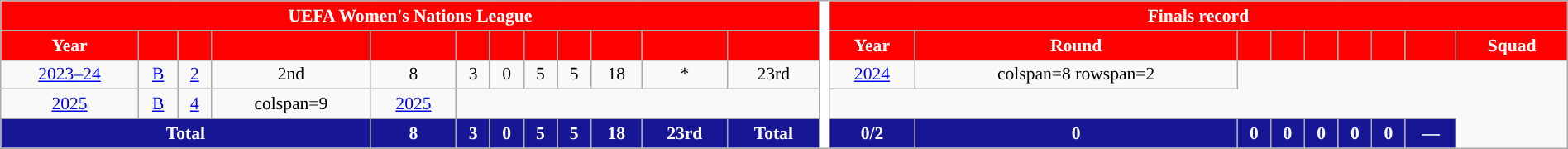<table class="wikitable" style="font-size:90%; text-align:center;" width="100%" class="wikitable">
<tr>
<th colspan="12" style="background:#ff0000; color:white; ">UEFA Women's Nations League</th>
<th width="1" rowspan=7 style="background:#FFFFFF; color:white"></th>
<th colspan="9" style="background:#ff0000; color:white; ">Finals record</th>
</tr>
<tr>
<th style="background:#ff0000; color:white; ">Year</th>
<th style="background:#ff0000; color:white; "></th>
<th style="background:#ff0000; color:white; "></th>
<th style="background:#ff0000; color:white; "></th>
<th style="background:#ff0000; color:white; "></th>
<th style="background:#ff0000; color:white; "></th>
<th style="background:#ff0000; color:white; "></th>
<th style="background:#ff0000; color:white; "></th>
<th style="background:#ff0000; color:white; "></th>
<th style="background:#ff0000; color:white; "></th>
<th style="background:#ff0000; color:white; "></th>
<th style="background:#ff0000; color:white; "></th>
<th style="background:#ff0000; color:white; ">Year</th>
<th style="background:#ff0000; color:white; ">Round</th>
<th style="background:#ff0000; color:white; "></th>
<th style="background:#ff0000; color:white; "></th>
<th style="background:#ff0000; color:white; "></th>
<th style="background:#ff0000; color:white; "></th>
<th style="background:#ff0000; color:white; "></th>
<th style="background:#ff0000; color:white; "></th>
<th style="background:#ff0000; color:white; ">Squad</th>
</tr>
<tr>
<td><a href='#'>2023–24</a></td>
<td><a href='#'>B</a></td>
<td><a href='#'>2</a></td>
<td>2nd</td>
<td>8</td>
<td>3</td>
<td>0</td>
<td>5</td>
<td>5</td>
<td>18</td>
<td>*</td>
<td>23rd</td>
<td><a href='#'>2024</a></td>
<td>colspan=8 rowspan=2 </td>
</tr>
<tr>
<td><a href='#'>2025</a></td>
<td><a href='#'>B</a></td>
<td><a href='#'>4</a></td>
<td>colspan=9 </td>
<td><a href='#'>2025</a></td>
</tr>
<tr>
<th colspan="4" style="background:#171796; color:white; "><strong>Total</strong></th>
<th style="background:#171796; color:white; "><strong>8</strong></th>
<th style="background:#171796; color:white; "><strong>3</strong></th>
<th style="background:#171796; color:white; "><strong>0</strong></th>
<th style="background:#171796; color:white; "><strong>5</strong></th>
<th style="background:#171796; color:white; "><strong>5</strong></th>
<th style="background:#171796; color:white; "><strong>18</strong></th>
<th style="background:#171796; color:white; ">23rd</th>
<th style="background:#171796; color:white; "><strong>Total</strong></th>
<th style="background:#171796; color:white; "><strong>0/2</strong></th>
<th style="background:#171796; color:white; "><strong>0</strong></th>
<th style="background:#171796; color:white; "><strong>0</strong></th>
<th style="background:#171796; color:white; "><strong>0</strong></th>
<th style="background:#171796; color:white; "><strong>0</strong></th>
<th style="background:#171796; color:white; "><strong>0</strong></th>
<th style="background:#171796; color:white; "><strong>0</strong></th>
<th style="background:#171796; color:white; ">—</th>
</tr>
</table>
